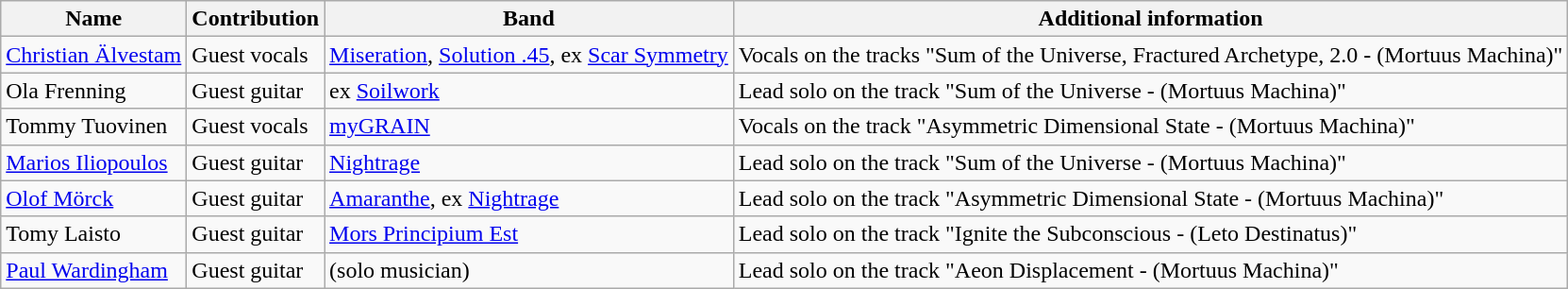<table class="wikitable">
<tr>
<th>Name</th>
<th>Contribution</th>
<th>Band</th>
<th>Additional information</th>
</tr>
<tr>
<td><a href='#'>Christian Älvestam</a></td>
<td>Guest vocals</td>
<td><a href='#'>Miseration</a>, <a href='#'>Solution .45</a>, ex <a href='#'>Scar Symmetry</a></td>
<td>Vocals on the tracks "Sum of the Universe, Fractured Archetype, 2.0 - (Mortuus Machina)"</td>
</tr>
<tr>
<td>Ola Frenning</td>
<td>Guest guitar</td>
<td>ex <a href='#'>Soilwork</a></td>
<td>Lead solo on the track "Sum of the Universe - (Mortuus Machina)"</td>
</tr>
<tr>
<td>Tommy Tuovinen</td>
<td>Guest vocals</td>
<td><a href='#'>myGRAIN</a></td>
<td>Vocals on the track "Asymmetric Dimensional State - (Mortuus Machina)"</td>
</tr>
<tr>
<td><a href='#'>Marios Iliopoulos</a></td>
<td>Guest guitar</td>
<td><a href='#'>Nightrage</a></td>
<td>Lead solo on the track "Sum of the Universe - (Mortuus Machina)"</td>
</tr>
<tr>
<td><a href='#'>Olof Mörck</a></td>
<td>Guest guitar</td>
<td><a href='#'>Amaranthe</a>, ex <a href='#'>Nightrage</a></td>
<td>Lead solo on the track "Asymmetric Dimensional State - (Mortuus Machina)"</td>
</tr>
<tr>
<td>Tomy Laisto</td>
<td>Guest guitar</td>
<td><a href='#'>Mors Principium Est</a></td>
<td>Lead solo on the track "Ignite the Subconscious - (Leto Destinatus)"</td>
</tr>
<tr>
<td><a href='#'>Paul Wardingham</a></td>
<td>Guest guitar</td>
<td>(solo musician)</td>
<td>Lead solo on the track "Aeon Displacement - (Mortuus Machina)"</td>
</tr>
</table>
